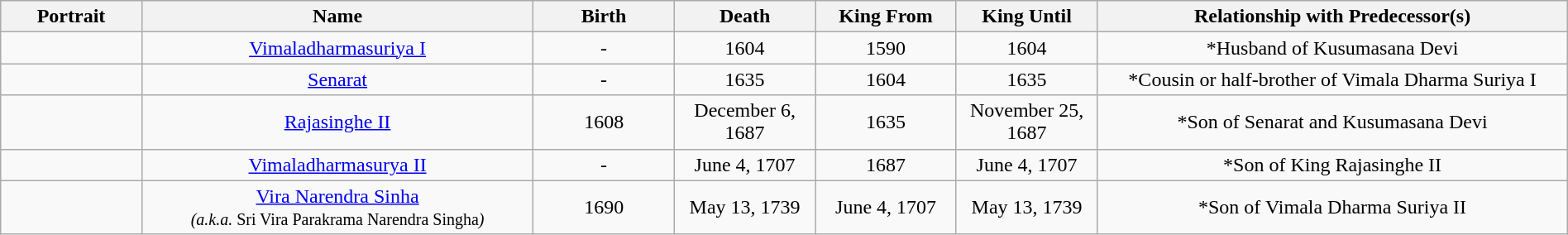<table width=100% class="wikitable">
<tr>
<th width=9%>Portrait</th>
<th width=25%>Name</th>
<th width=9%>Birth</th>
<th width=9%>Death</th>
<th width=9%>King From</th>
<th width=9%>King Until</th>
<th width=30%>Relationship with Predecessor(s)</th>
</tr>
<tr>
<td align="center"></td>
<td align="center"><a href='#'>Vimaladharmasuriya I</a></td>
<td align="center">-</td>
<td align="center">1604</td>
<td align="center">1590</td>
<td align="center">1604</td>
<td align="center">*Husband of Kusumasana Devi</td>
</tr>
<tr>
<td align="center"></td>
<td align="center"><a href='#'>Senarat</a></td>
<td align="center">-</td>
<td align="center">1635</td>
<td align="center">1604</td>
<td align="center">1635</td>
<td align="center">*Cousin or half-brother of Vimala Dharma Suriya I</td>
</tr>
<tr>
<td align="center"></td>
<td align="center"><a href='#'>Rajasinghe II</a></td>
<td align="center">1608</td>
<td align="center">December 6, 1687</td>
<td align="center">1635</td>
<td align="center">November 25, 1687</td>
<td align="center">*Son of Senarat and Kusumasana Devi</td>
</tr>
<tr>
<td align="center"></td>
<td align="center"><a href='#'>Vimaladharmasurya II</a></td>
<td align="center">-</td>
<td align="center">June 4, 1707</td>
<td align="center">1687</td>
<td align="center">June 4, 1707</td>
<td align="center">*Son of King Rajasinghe II</td>
</tr>
<tr>
<td align="center"></td>
<td align="center"><a href='#'>Vira Narendra Sinha</a><br><small><em>(a.k.a. </em>Sri Vira Parakrama Narendra Singha<em>)</em></small></td>
<td align="center">1690</td>
<td align="center">May 13, 1739</td>
<td align="center">June 4, 1707</td>
<td align="center">May 13, 1739</td>
<td align="center">*Son of Vimala Dharma Suriya II</td>
</tr>
</table>
